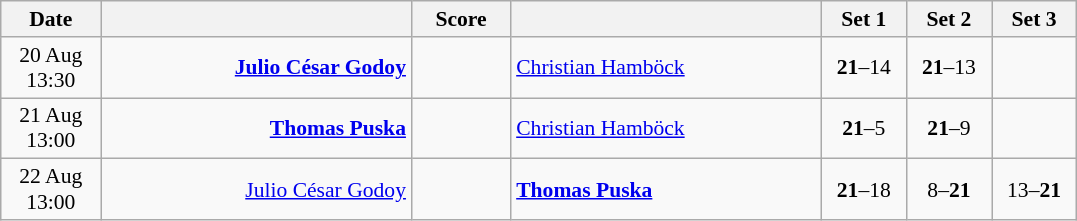<table class="wikitable" style="text-align:center; font-size:90%">
<tr>
<th width="60">Date</th>
<th align="right" width="200"></th>
<th width="60">Score</th>
<th align="left" width="200"></th>
<th width="50">Set 1</th>
<th width="50">Set 2</th>
<th width="50">Set 3</th>
</tr>
<tr>
<td>20 Aug<br>13:30</td>
<td align="right"><strong><a href='#'>Julio César Godoy</a> </strong></td>
<td align="center"></td>
<td align="left"> <a href='#'>Christian Hamböck</a></td>
<td><strong>21</strong>–14</td>
<td><strong>21</strong>–13</td>
<td></td>
</tr>
<tr>
<td>21 Aug<br>13:00</td>
<td align="right"><strong><a href='#'>Thomas Puska</a> </strong></td>
<td align="center"></td>
<td align="left"> <a href='#'>Christian Hamböck</a></td>
<td><strong>21</strong>–5</td>
<td><strong>21</strong>–9</td>
<td></td>
</tr>
<tr>
<td>22 Aug<br>13:00</td>
<td align="right"><a href='#'>Julio César Godoy</a> </td>
<td align="center"></td>
<td align="left"><strong> <a href='#'>Thomas Puska</a></strong></td>
<td><strong>21</strong>–18</td>
<td>8–<strong>21</strong></td>
<td>13–<strong>21</strong></td>
</tr>
</table>
